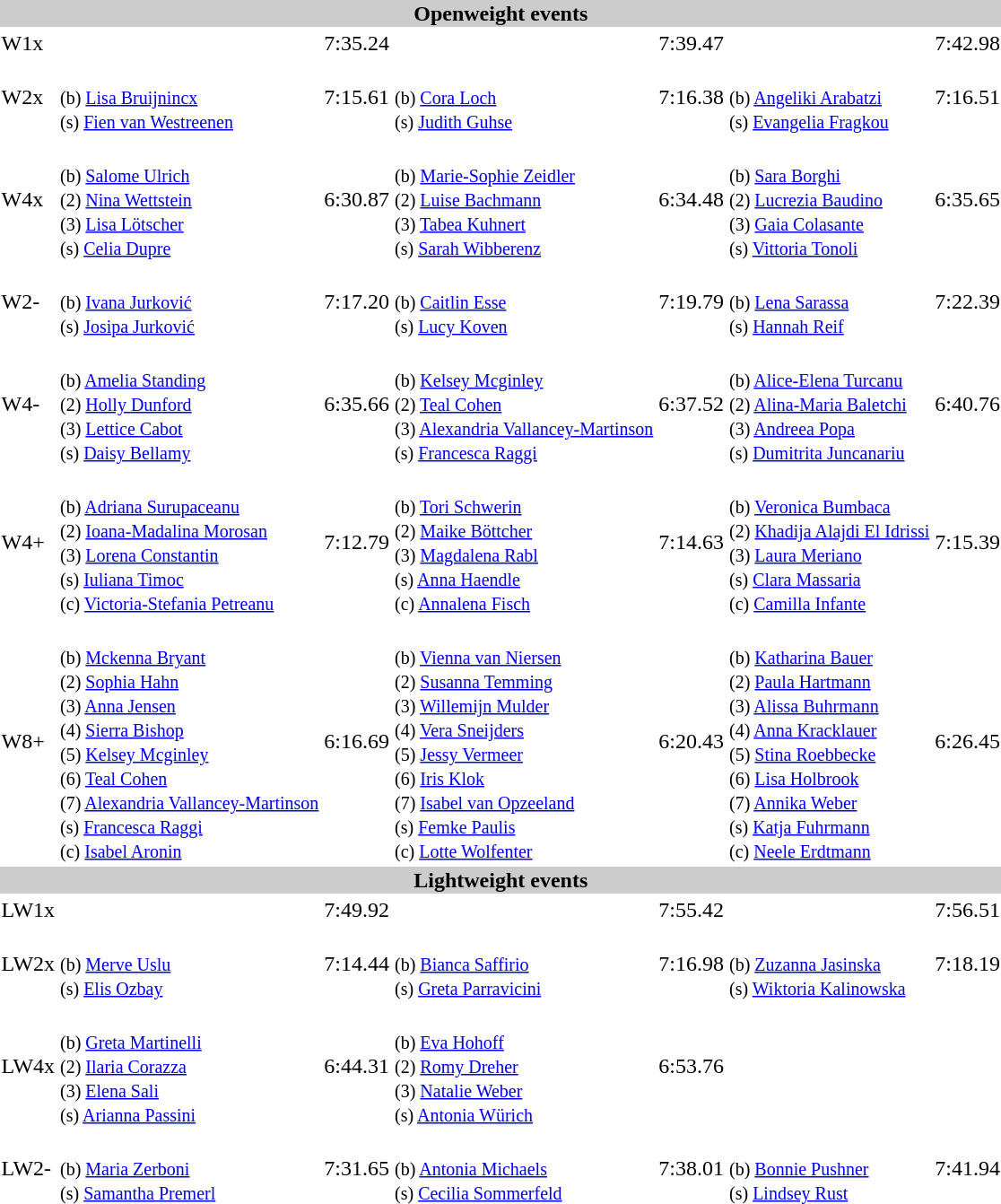<table>
<tr>
<th colspan="7" style="background-color:#CCC;">Openweight events</th>
</tr>
<tr>
<td>W1x</td>
<td></td>
<td>7:35.24</td>
<td></td>
<td>7:39.47</td>
<td></td>
<td>7:42.98</td>
</tr>
<tr>
<td>W2x</td>
<td><br><small>(b) <a href='#'>Lisa Bruijnincx</a><br>(s) <a href='#'>Fien van Westreenen</a></small></td>
<td>7:15.61</td>
<td><br><small>(b) <a href='#'>Cora Loch</a><br>(s) <a href='#'>Judith Guhse</a></small></td>
<td>7:16.38</td>
<td><br><small>(b) <a href='#'>Angeliki Arabatzi</a><br>(s) <a href='#'>Evangelia Fragkou</a></small></td>
<td>7:16.51</td>
</tr>
<tr>
<td>W4x</td>
<td><br><small>(b) <a href='#'>Salome Ulrich</a><br>(2) <a href='#'>Nina Wettstein</a><br>(3) <a href='#'>Lisa Lötscher</a><br>(s) <a href='#'>Celia Dupre</a></small></td>
<td>6:30.87</td>
<td><br><small>(b) <a href='#'>Marie-Sophie Zeidler</a><br>(2) <a href='#'>Luise Bachmann</a><br>(3) <a href='#'>Tabea Kuhnert</a><br>(s) <a href='#'>Sarah Wibberenz</a></small></td>
<td>6:34.48</td>
<td><br><small>(b) <a href='#'>Sara Borghi</a><br>(2) <a href='#'>Lucrezia Baudino</a><br>(3) <a href='#'>Gaia Colasante</a><br>(s) <a href='#'>Vittoria Tonoli</a></small></td>
<td>6:35.65</td>
</tr>
<tr>
<td>W2-</td>
<td><br><small>(b) <a href='#'>Ivana Jurković</a><br>(s) <a href='#'>Josipa Jurković</a></small></td>
<td>7:17.20</td>
<td><br><small>(b) <a href='#'>Caitlin Esse</a><br>(s) <a href='#'>Lucy Koven</a></small></td>
<td>7:19.79</td>
<td><br><small>(b) <a href='#'>Lena Sarassa</a><br>(s) <a href='#'>Hannah Reif</a></small></td>
<td>7:22.39</td>
</tr>
<tr>
<td>W4-</td>
<td><br><small>(b) <a href='#'>Amelia Standing</a><br>(2) <a href='#'>Holly Dunford</a><br>(3) <a href='#'>Lettice Cabot</a><br>(s) <a href='#'>Daisy Bellamy</a></small></td>
<td>6:35.66</td>
<td><br><small>(b) <a href='#'>Kelsey Mcginley</a><br>(2) <a href='#'>Teal Cohen</a><br>(3) <a href='#'>Alexandria Vallancey-Martinson</a><br>(s) <a href='#'>Francesca Raggi</a></small></td>
<td>6:37.52</td>
<td><br><small>(b) <a href='#'>Alice-Elena Turcanu</a><br>(2) <a href='#'>Alina-Maria Baletchi</a><br>(3) <a href='#'>Andreea Popa</a><br>(s) <a href='#'>Dumitrita Juncanariu</a></small></td>
<td>6:40.76</td>
</tr>
<tr>
<td>W4+</td>
<td><br><small>(b) <a href='#'>Adriana Surupaceanu</a><br>(2) <a href='#'>Ioana-Madalina Morosan</a><br>(3) <a href='#'>Lorena Constantin</a><br>(s) <a href='#'>Iuliana Timoc</a><br>(c) <a href='#'>Victoria-Stefania Petreanu</a></small></td>
<td>7:12.79</td>
<td><br><small>(b) <a href='#'>Tori Schwerin</a><br>(2) <a href='#'>Maike Böttcher</a><br>(3) <a href='#'>Magdalena Rabl</a><br>(s) <a href='#'>Anna Haendle</a><br>(c) <a href='#'>Annalena Fisch</a></small></td>
<td>7:14.63</td>
<td><br><small>(b) <a href='#'>Veronica Bumbaca</a><br>(2) <a href='#'>Khadija Alajdi El Idrissi</a><br>(3) <a href='#'>Laura Meriano</a><br>(s) <a href='#'>Clara Massaria</a><br>(c) <a href='#'>Camilla Infante</a></small></td>
<td>7:15.39</td>
</tr>
<tr>
<td>W8+</td>
<td><br><small>(b) <a href='#'>Mckenna Bryant</a><br>(2) <a href='#'>Sophia Hahn</a><br>(3) <a href='#'>Anna Jensen</a><br>(4) <a href='#'>Sierra Bishop</a><br>(5) <a href='#'>Kelsey Mcginley</a><br>(6) <a href='#'>Teal Cohen</a><br>(7) <a href='#'>Alexandria Vallancey-Martinson</a><br>(s) <a href='#'>Francesca Raggi</a><br>(c) <a href='#'>Isabel Aronin</a></small></td>
<td>6:16.69</td>
<td><br><small>(b) <a href='#'>Vienna van Niersen</a><br>(2) <a href='#'>Susanna Temming</a><br>(3) <a href='#'>Willemijn Mulder</a><br>(4) <a href='#'>Vera Sneijders</a><br>(5) <a href='#'>Jessy Vermeer</a><br>(6) <a href='#'>Iris Klok</a><br>(7) <a href='#'>Isabel van Opzeeland</a><br>(s) <a href='#'>Femke Paulis</a><br>(c) <a href='#'>Lotte Wolfenter</a></small></td>
<td>6:20.43</td>
<td><br><small>(b) <a href='#'>Katharina Bauer</a><br>(2) <a href='#'>Paula Hartmann</a><br>(3) <a href='#'>Alissa Buhrmann</a><br>(4) <a href='#'>Anna Kracklauer</a><br>(5) <a href='#'>Stina Roebbecke</a><br>(6) <a href='#'>Lisa Holbrook</a><br>(7) <a href='#'>Annika Weber</a><br>(s) <a href='#'>Katja Fuhrmann</a><br>(c) <a href='#'>Neele Erdtmann</a></small></td>
<td>6:26.45</td>
</tr>
<tr>
<th colspan="7" style="background-color:#CCC;">Lightweight events</th>
</tr>
<tr>
<td>LW1x</td>
<td></td>
<td>7:49.92</td>
<td></td>
<td>7:55.42</td>
<td></td>
<td>7:56.51</td>
</tr>
<tr>
<td>LW2x</td>
<td><br><small>(b) <a href='#'>Merve Uslu</a><br>(s) <a href='#'>Elis Ozbay</a></small></td>
<td>7:14.44</td>
<td><br><small>(b) <a href='#'>Bianca Saffirio</a><br>(s) <a href='#'>Greta Parravicini</a></small></td>
<td>7:16.98</td>
<td><br><small>(b) <a href='#'>Zuzanna Jasinska</a><br>(s) <a href='#'>Wiktoria Kalinowska</a></small></td>
<td>7:18.19</td>
</tr>
<tr>
<td>LW4x</td>
<td><br><small>(b) <a href='#'>Greta Martinelli</a><br>(2) <a href='#'>Ilaria Corazza</a><br>(3) <a href='#'>Elena Sali</a><br>(s) <a href='#'>Arianna Passini</a></small></td>
<td>6:44.31</td>
<td><br><small>(b) <a href='#'>Eva Hohoff</a><br>(2) <a href='#'>Romy Dreher</a><br>(3) <a href='#'>Natalie Weber</a><br>(s) <a href='#'>Antonia Würich</a></small></td>
<td>6:53.76</td>
<td></td>
<td></td>
</tr>
<tr>
<td>LW2-</td>
<td><br><small>(b) <a href='#'>Maria Zerboni</a><br>(s) <a href='#'>Samantha Premerl</a></small></td>
<td>7:31.65</td>
<td><br><small>(b) <a href='#'>Antonia Michaels</a><br>(s) <a href='#'>Cecilia Sommerfeld</a></small></td>
<td>7:38.01</td>
<td><br><small>(b) <a href='#'>Bonnie Pushner</a><br>(s) <a href='#'>Lindsey Rust</a></small></td>
<td>7:41.94</td>
</tr>
</table>
